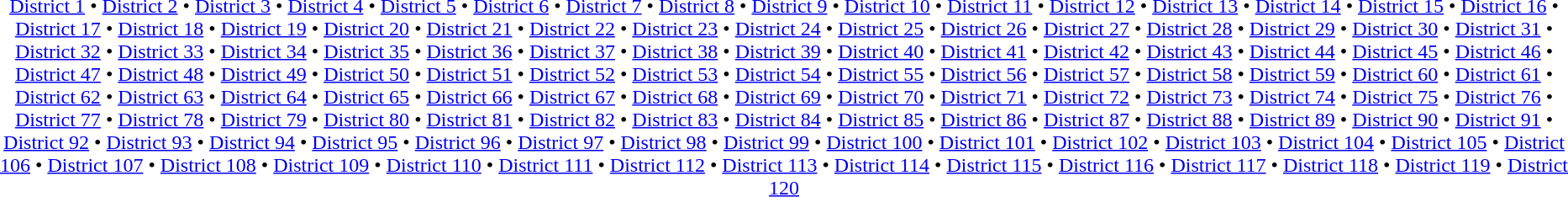<table id=toc class=toc summary=Contents>
<tr>
<td align=center><br><a href='#'>District 1</a> • <a href='#'>District 2</a> • <a href='#'>District 3</a> • <a href='#'>District 4</a> • <a href='#'>District 5</a> • <a href='#'>District 6</a> • <a href='#'>District 7</a> • <a href='#'>District 8</a> • <a href='#'>District 9</a> • <a href='#'>District 10</a> • <a href='#'>District 11</a> • <a href='#'>District 12</a> • <a href='#'>District 13</a> • <a href='#'>District 14</a> • <a href='#'>District 15</a> • <a href='#'>District 16</a> • <a href='#'>District 17</a> • <a href='#'>District 18</a> • <a href='#'>District 19</a> • <a href='#'>District 20</a> • <a href='#'>District 21</a> • <a href='#'>District 22</a> • <a href='#'>District 23</a> • <a href='#'>District 24</a> • <a href='#'>District 25</a> • <a href='#'>District 26</a> • <a href='#'>District 27</a> • <a href='#'>District 28</a> • <a href='#'>District 29</a> • <a href='#'>District 30</a> • <a href='#'>District 31</a> • <a href='#'>District 32</a> • <a href='#'>District 33</a> • <a href='#'>District 34</a> • <a href='#'>District 35</a> • <a href='#'>District 36</a> • <a href='#'>District 37</a> • <a href='#'>District 38</a> • <a href='#'>District 39</a> • <a href='#'>District 40</a> • <a href='#'>District 41</a> • <a href='#'>District 42</a> • <a href='#'>District 43</a> • <a href='#'>District 44</a> • <a href='#'>District 45</a> • <a href='#'>District 46</a> • <a href='#'>District 47</a> • <a href='#'>District 48</a> • <a href='#'>District 49</a> • <a href='#'>District 50</a> • <a href='#'>District 51</a> • <a href='#'>District 52</a> • <a href='#'>District 53</a> • <a href='#'>District 54</a> • <a href='#'>District 55</a> • <a href='#'>District 56</a> • <a href='#'>District 57</a> • <a href='#'>District 58</a> • <a href='#'>District 59</a> • <a href='#'>District 60</a> • <a href='#'>District 61</a> • <a href='#'>District 62</a> • <a href='#'>District 63</a> • <a href='#'>District 64</a> • <a href='#'>District 65</a> • <a href='#'>District 66</a> • <a href='#'>District 67</a> • <a href='#'>District 68</a> • <a href='#'>District 69</a> • <a href='#'>District 70</a> • <a href='#'>District 71</a> • <a href='#'>District 72</a> • <a href='#'>District 73</a> • <a href='#'>District 74</a> • <a href='#'>District 75</a> • <a href='#'>District 76</a> • <a href='#'>District 77</a> • <a href='#'>District 78</a> • <a href='#'>District 79</a> • <a href='#'>District 80</a> • <a href='#'>District 81</a> • <a href='#'>District 82</a> • <a href='#'>District 83</a> • <a href='#'>District 84</a> • <a href='#'>District 85</a> • <a href='#'>District 86</a> • <a href='#'>District 87</a> • <a href='#'>District 88</a> • <a href='#'>District 89</a> • <a href='#'>District 90</a> • <a href='#'>District 91</a> • <a href='#'>District 92</a> • <a href='#'>District 93</a> • <a href='#'>District 94</a> • <a href='#'>District 95</a> • <a href='#'>District 96</a> • <a href='#'>District 97</a> • <a href='#'>District 98</a> • <a href='#'>District 99</a> • <a href='#'>District 100</a> • <a href='#'>District 101</a> • <a href='#'>District 102</a> • <a href='#'>District 103</a> • <a href='#'>District 104</a> • <a href='#'>District 105</a> • <a href='#'>District 106</a> • <a href='#'>District 107</a> • <a href='#'>District 108</a> • <a href='#'>District 109</a> • <a href='#'>District 110</a> • <a href='#'>District 111</a> • <a href='#'>District 112</a> • <a href='#'>District 113</a> • <a href='#'>District 114</a> • <a href='#'>District 115</a> • <a href='#'>District 116</a> • <a href='#'>District 117</a> • <a href='#'>District 118</a> • <a href='#'>District 119</a> • <a href='#'>District 120</a></td>
</tr>
</table>
